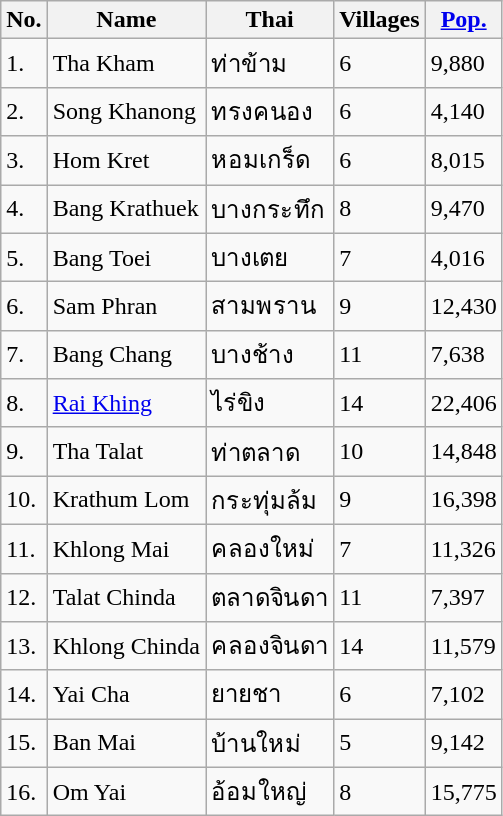<table class="wikitable sortable">
<tr>
<th>No.</th>
<th>Name</th>
<th>Thai</th>
<th>Villages</th>
<th><a href='#'>Pop.</a></th>
</tr>
<tr>
<td>1.</td>
<td>Tha Kham</td>
<td>ท่าข้าม</td>
<td>6</td>
<td>9,880</td>
</tr>
<tr>
<td>2.</td>
<td>Song Khanong</td>
<td>ทรงคนอง</td>
<td>6</td>
<td>4,140</td>
</tr>
<tr>
<td>3.</td>
<td>Hom Kret</td>
<td>หอมเกร็ด</td>
<td>6</td>
<td>8,015</td>
</tr>
<tr>
<td>4.</td>
<td>Bang Krathuek</td>
<td>บางกระทึก</td>
<td>8</td>
<td>9,470</td>
</tr>
<tr>
<td>5.</td>
<td>Bang Toei</td>
<td>บางเตย</td>
<td>7</td>
<td>4,016</td>
</tr>
<tr>
<td>6.</td>
<td>Sam Phran</td>
<td>สามพราน</td>
<td>9</td>
<td>12,430</td>
</tr>
<tr>
<td>7.</td>
<td>Bang Chang</td>
<td>บางช้าง</td>
<td>11</td>
<td>7,638</td>
</tr>
<tr>
<td>8.</td>
<td><a href='#'>Rai Khing</a></td>
<td>ไร่ขิง</td>
<td>14</td>
<td>22,406</td>
</tr>
<tr>
<td>9.</td>
<td>Tha Talat</td>
<td>ท่าตลาด</td>
<td>10</td>
<td>14,848</td>
</tr>
<tr>
<td>10.</td>
<td>Krathum Lom</td>
<td>กระทุ่มล้ม</td>
<td>9</td>
<td>16,398</td>
</tr>
<tr>
<td>11.</td>
<td>Khlong Mai</td>
<td>คลองใหม่</td>
<td>7</td>
<td>11,326</td>
</tr>
<tr>
<td>12.</td>
<td>Talat Chinda</td>
<td>ตลาดจินดา</td>
<td>11</td>
<td>7,397</td>
</tr>
<tr>
<td>13.</td>
<td>Khlong Chinda</td>
<td>คลองจินดา</td>
<td>14</td>
<td>11,579</td>
</tr>
<tr>
<td>14.</td>
<td>Yai Cha</td>
<td>ยายชา</td>
<td>6</td>
<td>7,102</td>
</tr>
<tr>
<td>15.</td>
<td>Ban Mai</td>
<td>บ้านใหม่</td>
<td>5</td>
<td>9,142</td>
</tr>
<tr>
<td>16.</td>
<td>Om Yai</td>
<td>อ้อมใหญ่</td>
<td>8</td>
<td>15,775</td>
</tr>
</table>
